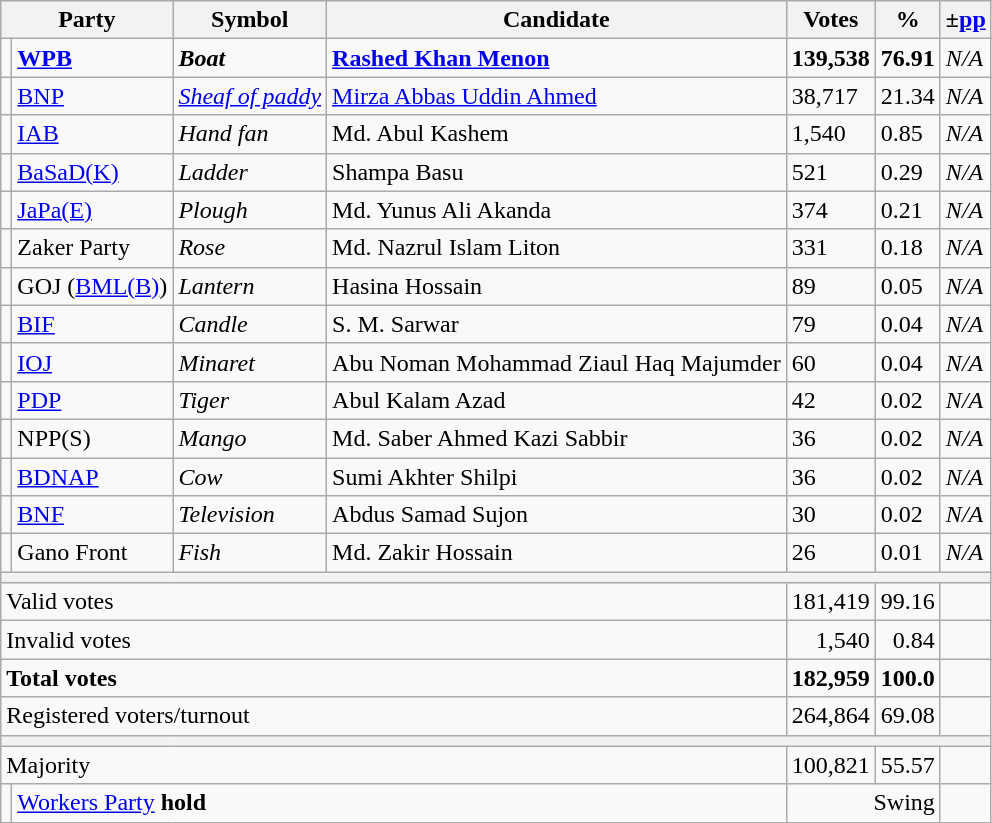<table class="wikitable defaultleft col5right col6right col7right">
<tr>
<th colspan="2">Party</th>
<th>Symbol</th>
<th>Candidate</th>
<th>Votes</th>
<th>%</th>
<th>±<a href='#'>pp</a></th>
</tr>
<tr>
<td></td>
<td><strong><a href='#'>WPB</a></strong></td>
<td><strong><em>Boat</em></strong></td>
<td><strong><a href='#'>Rashed Khan Menon</a></strong></td>
<td><strong>139,538</strong></td>
<td><strong>76.91</strong></td>
<td><em>N/A</em></td>
</tr>
<tr>
<td></td>
<td><a href='#'>BNP</a></td>
<td><em><a href='#'>Sheaf of paddy</a></em></td>
<td><a href='#'>Mirza Abbas Uddin Ahmed</a></td>
<td>38,717</td>
<td>21.34</td>
<td><em>N/A</em></td>
</tr>
<tr>
<td></td>
<td><a href='#'>IAB</a></td>
<td><em>Hand fan</em></td>
<td>Md. Abul Kashem</td>
<td>1,540</td>
<td>0.85</td>
<td><em>N/A</em></td>
</tr>
<tr>
<td></td>
<td><a href='#'>BaSaD(K)</a></td>
<td><em>Ladder</em></td>
<td>Shampa Basu</td>
<td>521</td>
<td>0.29</td>
<td><em>N/A</em></td>
</tr>
<tr>
<td></td>
<td><a href='#'>JaPa(E)</a></td>
<td><em>Plough</em></td>
<td>Md. Yunus Ali Akanda</td>
<td>374</td>
<td>0.21</td>
<td><em>N/A</em></td>
</tr>
<tr>
<td></td>
<td>Zaker Party</td>
<td><em>Rose</em></td>
<td>Md. Nazrul Islam Liton</td>
<td>331</td>
<td>0.18</td>
<td><em>N/A</em></td>
</tr>
<tr>
<td></td>
<td>GOJ (<a href='#'>BML(B)</a>)</td>
<td><em>Lantern</em></td>
<td>Hasina Hossain</td>
<td>89</td>
<td>0.05</td>
<td><em>N/A</em></td>
</tr>
<tr>
<td></td>
<td><a href='#'>BIF</a></td>
<td><em>Candle</em></td>
<td>S. M. Sarwar</td>
<td>79</td>
<td>0.04</td>
<td><em>N/A</em></td>
</tr>
<tr>
<td></td>
<td><a href='#'>IOJ</a></td>
<td><em>Minaret</em></td>
<td>Abu Noman Mohammad Ziaul Haq Majumder</td>
<td>60</td>
<td>0.04</td>
<td><em>N/A</em></td>
</tr>
<tr>
<td></td>
<td><a href='#'>PDP</a></td>
<td><em>Tiger</em></td>
<td>Abul Kalam Azad</td>
<td>42</td>
<td>0.02</td>
<td><em>N/A</em></td>
</tr>
<tr>
<td></td>
<td>NPP(S)</td>
<td><em>Mango</em></td>
<td>Md. Saber Ahmed Kazi Sabbir</td>
<td>36</td>
<td>0.02</td>
<td><em>N/A</em></td>
</tr>
<tr>
<td></td>
<td><a href='#'>BDNAP</a></td>
<td><em>Cow</em></td>
<td>Sumi Akhter Shilpi</td>
<td>36</td>
<td>0.02</td>
<td><em>N/A</em></td>
</tr>
<tr>
<td></td>
<td><a href='#'>BNF</a></td>
<td><em>Television</em></td>
<td>Abdus Samad Sujon</td>
<td>30</td>
<td>0.02</td>
<td><em>N/A</em></td>
</tr>
<tr>
<td></td>
<td>Gano Front</td>
<td><em>Fish</em></td>
<td>Md. Zakir Hossain</td>
<td>26</td>
<td>0.01</td>
<td><em>N/A</em></td>
</tr>
<tr>
<th colspan="7"></th>
</tr>
<tr>
<td colspan="4">Valid votes</td>
<td style= "text-align:right">181,419</td>
<td style= "text-align:right">99.16</td>
<td style= "text-align:right"></td>
</tr>
<tr>
<td colspan="4">Invalid votes</td>
<td style= "text-align:right">1,540</td>
<td style= "text-align:right">0.84</td>
<td style= "text-align:right"></td>
</tr>
<tr>
<td colspan="4"><strong>Total votes</strong></td>
<td style= "text-align:right"><strong>182,959</strong></td>
<td style= "text-align:right"><strong>100.0</strong></td>
<td style= "text-align:right"></td>
</tr>
<tr>
<td colspan="4">Registered voters/turnout</td>
<td style= "text-align:right">264,864</td>
<td style= "text-align:right">69.08</td>
<td style= "text-align:right"></td>
</tr>
<tr>
<th colspan="7"></th>
</tr>
<tr>
<td colspan="4">Majority</td>
<td style= "text-align:right">100,821</td>
<td style= "text-align:right">55.57</td>
<td style= "text-align:right"></td>
</tr>
<tr>
<td></td>
<td colspan="3"><a href='#'>Workers Party</a> <strong>hold</strong></td>
<td style= "text-align:right" colspan="2">Swing</td>
<td style= "text-align:right"></td>
</tr>
</table>
